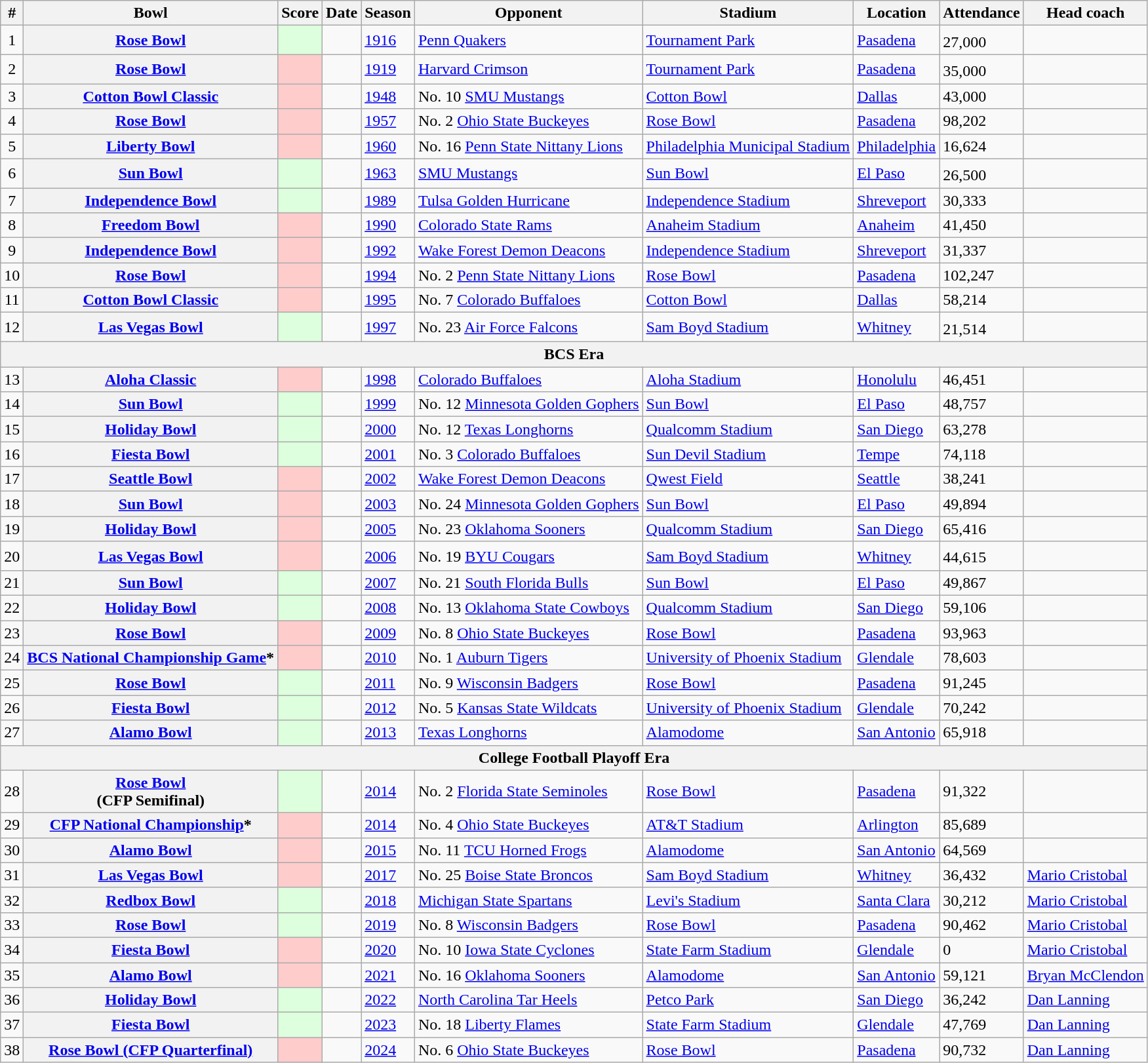<table class="wikitable">
<tr>
<th scope="col">#</th>
<th scope="col">Bowl</th>
<th scope="col">Score</th>
<th scope="col">Date</th>
<th scope="col">Season</th>
<th scope="col">Opponent</th>
<th scope="col">Stadium</th>
<th scope="col">Location</th>
<th scope="col">Attendance</th>
<th scope="col">Head coach</th>
</tr>
<tr>
<td align="center">1</td>
<th scope="row"><a href='#'>Rose Bowl</a></th>
<td style="background:#dfd;"></td>
<td></td>
<td><a href='#'>1916</a></td>
<td><a href='#'>Penn Quakers</a></td>
<td><a href='#'>Tournament Park</a></td>
<td><a href='#'>Pasadena</a></td>
<td>27,000<sup></sup></td>
<td></td>
</tr>
<tr>
<td align="center">2</td>
<th scope="row"><a href='#'>Rose Bowl</a></th>
<td style="background:#fcc;"></td>
<td></td>
<td><a href='#'>1919</a></td>
<td><a href='#'>Harvard Crimson</a></td>
<td><a href='#'>Tournament Park</a></td>
<td><a href='#'>Pasadena</a></td>
<td>35,000<sup></sup></td>
<td></td>
</tr>
<tr>
<td align="center">3</td>
<th scope="row"><a href='#'>Cotton Bowl Classic</a></th>
<td style="background:#fcc;"></td>
<td></td>
<td><a href='#'>1948</a></td>
<td>No. 10 <a href='#'>SMU Mustangs</a></td>
<td><a href='#'>Cotton Bowl</a></td>
<td><a href='#'>Dallas</a></td>
<td>43,000</td>
<td></td>
</tr>
<tr>
<td align="center">4</td>
<th scope="row"><a href='#'>Rose Bowl</a></th>
<td style="background:#fcc;"></td>
<td></td>
<td><a href='#'>1957</a></td>
<td>No. 2 <a href='#'>Ohio State Buckeyes</a></td>
<td><a href='#'>Rose Bowl</a></td>
<td><a href='#'>Pasadena</a></td>
<td>98,202</td>
<td></td>
</tr>
<tr>
<td align="center">5</td>
<th scope="row"><a href='#'>Liberty Bowl</a></th>
<td style="background:#fcc;"></td>
<td></td>
<td><a href='#'>1960</a></td>
<td>No. 16 <a href='#'>Penn State Nittany Lions</a></td>
<td><a href='#'>Philadelphia Municipal Stadium</a></td>
<td><a href='#'>Philadelphia</a></td>
<td>16,624</td>
<td></td>
</tr>
<tr>
<td align="center">6</td>
<th scope="row"><a href='#'>Sun Bowl</a></th>
<td style="background:#dfd;"></td>
<td></td>
<td><a href='#'>1963</a></td>
<td><a href='#'>SMU Mustangs</a></td>
<td><a href='#'>Sun Bowl</a></td>
<td><a href='#'>El Paso</a></td>
<td>26,500<sup></sup></td>
<td></td>
</tr>
<tr>
<td align="center">7</td>
<th scope="row"><a href='#'>Independence Bowl</a></th>
<td style="background:#dfd;"></td>
<td></td>
<td><a href='#'>1989</a></td>
<td><a href='#'>Tulsa Golden Hurricane</a></td>
<td><a href='#'>Independence Stadium</a></td>
<td><a href='#'>Shreveport</a></td>
<td>30,333</td>
<td></td>
</tr>
<tr>
<td align="center">8</td>
<th scope="row"><a href='#'>Freedom Bowl</a></th>
<td style="background:#fcc;"></td>
<td></td>
<td><a href='#'>1990</a></td>
<td><a href='#'>Colorado State Rams</a></td>
<td><a href='#'>Anaheim Stadium</a></td>
<td><a href='#'>Anaheim</a></td>
<td>41,450</td>
<td></td>
</tr>
<tr>
<td align="center">9</td>
<th scope="row"><a href='#'>Independence Bowl</a></th>
<td style="background:#fcc;"></td>
<td></td>
<td><a href='#'>1992</a></td>
<td><a href='#'>Wake Forest Demon Deacons</a></td>
<td><a href='#'>Independence Stadium</a></td>
<td><a href='#'>Shreveport</a></td>
<td>31,337</td>
<td></td>
</tr>
<tr>
<td align="center">10</td>
<th scope="row"><a href='#'>Rose Bowl</a></th>
<td style="background:#fcc;"></td>
<td></td>
<td><a href='#'>1994</a></td>
<td>No. 2 <a href='#'>Penn State Nittany Lions</a></td>
<td><a href='#'>Rose Bowl</a></td>
<td><a href='#'>Pasadena</a></td>
<td>102,247</td>
<td></td>
</tr>
<tr>
<td align="center">11</td>
<th scope="row"><a href='#'>Cotton Bowl Classic</a></th>
<td style="background:#fcc;"></td>
<td></td>
<td><a href='#'>1995</a></td>
<td>No. 7 <a href='#'>Colorado Buffaloes</a></td>
<td><a href='#'>Cotton Bowl</a></td>
<td><a href='#'>Dallas</a></td>
<td>58,214</td>
<td></td>
</tr>
<tr>
<td align="center">12</td>
<th scope="row"><a href='#'>Las Vegas Bowl</a></th>
<td style="background:#dfd;"></td>
<td></td>
<td><a href='#'>1997</a></td>
<td>No. 23 <a href='#'>Air Force Falcons</a></td>
<td><a href='#'>Sam Boyd Stadium</a></td>
<td><a href='#'>Whitney</a></td>
<td>21,514<sup></sup></td>
<td></td>
</tr>
<tr>
<th colspan="18">BCS Era</th>
</tr>
<tr>
<td align="center">13</td>
<th scope="row"><a href='#'>Aloha Classic</a></th>
<td style="background:#fcc;"></td>
<td></td>
<td><a href='#'>1998</a></td>
<td><a href='#'>Colorado Buffaloes</a></td>
<td><a href='#'>Aloha Stadium</a></td>
<td><a href='#'>Honolulu</a></td>
<td>46,451</td>
<td></td>
</tr>
<tr>
<td align="center">14</td>
<th scope="row"><a href='#'>Sun Bowl</a></th>
<td style="background:#dfd;"></td>
<td></td>
<td><a href='#'>1999</a></td>
<td>No. 12 <a href='#'>Minnesota Golden Gophers</a></td>
<td><a href='#'>Sun Bowl</a></td>
<td><a href='#'>El Paso</a></td>
<td>48,757</td>
<td></td>
</tr>
<tr>
<td align="center">15</td>
<th scope="row"><a href='#'>Holiday Bowl</a></th>
<td style="background:#dfd;"></td>
<td></td>
<td><a href='#'>2000</a></td>
<td>No. 12 <a href='#'>Texas Longhorns</a></td>
<td><a href='#'>Qualcomm Stadium</a></td>
<td><a href='#'>San Diego</a></td>
<td>63,278</td>
<td></td>
</tr>
<tr>
<td align="center">16</td>
<th scope="row"><a href='#'>Fiesta Bowl</a></th>
<td style="background:#dfd;"></td>
<td></td>
<td><a href='#'>2001</a></td>
<td>No. 3 <a href='#'>Colorado Buffaloes</a></td>
<td><a href='#'>Sun Devil Stadium</a></td>
<td><a href='#'>Tempe</a></td>
<td>74,118</td>
<td></td>
</tr>
<tr>
<td align="center">17</td>
<th scope="row"><a href='#'>Seattle Bowl</a></th>
<td style="background:#fcc;"></td>
<td></td>
<td><a href='#'>2002</a></td>
<td><a href='#'>Wake Forest Demon Deacons</a></td>
<td><a href='#'>Qwest Field</a></td>
<td><a href='#'>Seattle</a></td>
<td>38,241</td>
<td></td>
</tr>
<tr>
<td align="center">18</td>
<th scope="row"><a href='#'>Sun Bowl</a></th>
<td style="background:#fcc;"></td>
<td></td>
<td><a href='#'>2003</a></td>
<td>No. 24 <a href='#'>Minnesota Golden Gophers</a></td>
<td><a href='#'>Sun Bowl</a></td>
<td><a href='#'>El Paso</a></td>
<td>49,894</td>
<td></td>
</tr>
<tr>
<td align="center">19</td>
<th scope="row"><a href='#'>Holiday Bowl</a></th>
<td style="background:#fcc;"></td>
<td></td>
<td><a href='#'>2005</a></td>
<td>No. 23 <a href='#'>Oklahoma Sooners</a></td>
<td><a href='#'>Qualcomm Stadium</a></td>
<td><a href='#'>San Diego</a></td>
<td>65,416</td>
<td></td>
</tr>
<tr>
<td align="center">20</td>
<th scope="row"><a href='#'>Las Vegas Bowl</a></th>
<td style="background:#fcc;"></td>
<td></td>
<td><a href='#'>2006</a></td>
<td>No. 19 <a href='#'>BYU Cougars</a></td>
<td><a href='#'>Sam Boyd Stadium</a></td>
<td><a href='#'>Whitney</a></td>
<td>44,615<sup></sup></td>
<td></td>
</tr>
<tr>
<td align="center">21</td>
<th scope="row"><a href='#'>Sun Bowl</a></th>
<td style="background:#dfd;"></td>
<td></td>
<td><a href='#'>2007</a></td>
<td>No. 21 <a href='#'>South Florida Bulls</a></td>
<td><a href='#'>Sun Bowl</a></td>
<td><a href='#'>El Paso</a></td>
<td>49,867</td>
<td></td>
</tr>
<tr>
<td align="center">22</td>
<th scope="row"><a href='#'>Holiday Bowl</a></th>
<td style="background:#dfd;"></td>
<td></td>
<td><a href='#'>2008</a></td>
<td>No. 13 <a href='#'>Oklahoma State Cowboys</a></td>
<td><a href='#'>Qualcomm Stadium</a></td>
<td><a href='#'>San Diego</a></td>
<td>59,106</td>
<td></td>
</tr>
<tr>
<td align="center">23</td>
<th scope="row"><a href='#'>Rose Bowl</a></th>
<td style="background:#fcc;"></td>
<td></td>
<td><a href='#'>2009</a></td>
<td>No. 8 <a href='#'>Ohio State Buckeyes</a></td>
<td><a href='#'>Rose Bowl</a></td>
<td><a href='#'>Pasadena</a></td>
<td>93,963</td>
<td></td>
</tr>
<tr>
<td align="center">24</td>
<th scope="row" bgcolor=#ffe6bd><a href='#'>BCS National Championship Game</a>*</th>
<td style="background:#fcc;"></td>
<td></td>
<td><a href='#'>2010</a></td>
<td>No. 1 <a href='#'>Auburn Tigers</a></td>
<td><a href='#'>University of Phoenix Stadium</a></td>
<td><a href='#'>Glendale</a></td>
<td>78,603</td>
<td></td>
</tr>
<tr>
<td align="center">25</td>
<th scope="row"><a href='#'>Rose Bowl</a></th>
<td style="background:#dfd;"></td>
<td></td>
<td><a href='#'>2011</a></td>
<td>No. 9 <a href='#'>Wisconsin Badgers</a></td>
<td><a href='#'>Rose Bowl</a></td>
<td><a href='#'>Pasadena</a></td>
<td>91,245</td>
<td></td>
</tr>
<tr>
<td align="center">26</td>
<th scope="row"><a href='#'>Fiesta Bowl</a></th>
<td style="background:#dfd;"></td>
<td></td>
<td><a href='#'>2012</a></td>
<td>No. 5 <a href='#'>Kansas State Wildcats</a></td>
<td><a href='#'>University of Phoenix Stadium</a></td>
<td><a href='#'>Glendale</a></td>
<td>70,242</td>
<td></td>
</tr>
<tr>
<td align="center">27</td>
<th scope="row"><a href='#'>Alamo Bowl</a></th>
<td style="background:#dfd;"></td>
<td></td>
<td><a href='#'>2013</a></td>
<td><a href='#'>Texas Longhorns</a></td>
<td><a href='#'>Alamodome</a></td>
<td><a href='#'>San Antonio</a></td>
<td>65,918</td>
<td></td>
</tr>
<tr>
<th colspan="18">College Football Playoff Era</th>
</tr>
<tr>
<td align="center">28</td>
<th scope="row"><a href='#'>Rose Bowl</a><br>(CFP Semifinal)</th>
<td style="background:#dfd;"></td>
<td></td>
<td><a href='#'>2014</a></td>
<td>No. 2 <a href='#'>Florida State Seminoles</a></td>
<td><a href='#'>Rose Bowl</a></td>
<td><a href='#'>Pasadena</a></td>
<td>91,322</td>
<td></td>
</tr>
<tr>
<td align="center">29</td>
<th scope="row" bgcolor=#ffe6bd><a href='#'>CFP National Championship</a>*</th>
<td style="background:#fcc;"></td>
<td></td>
<td><a href='#'>2014</a></td>
<td>No. 4 <a href='#'>Ohio State Buckeyes</a></td>
<td><a href='#'>AT&T Stadium</a></td>
<td><a href='#'>Arlington</a></td>
<td>85,689</td>
<td></td>
</tr>
<tr>
<td align="center">30</td>
<th scope="row"><a href='#'>Alamo Bowl</a></th>
<td style="background:#fcc;"></td>
<td></td>
<td><a href='#'>2015</a></td>
<td>No. 11 <a href='#'>TCU Horned Frogs</a></td>
<td><a href='#'>Alamodome</a></td>
<td><a href='#'>San Antonio</a></td>
<td>64,569</td>
<td></td>
</tr>
<tr>
<td align="center">31</td>
<th scope="row"><a href='#'>Las Vegas Bowl</a></th>
<td style="background:#fcc;"></td>
<td></td>
<td><a href='#'>2017</a></td>
<td>No. 25 <a href='#'>Boise State Broncos</a></td>
<td><a href='#'>Sam Boyd Stadium</a></td>
<td><a href='#'>Whitney</a></td>
<td>36,432</td>
<td><a href='#'>Mario Cristobal</a></td>
</tr>
<tr>
<td align="center">32</td>
<th scope=row><a href='#'>Redbox Bowl</a></th>
<td style="background:#dfd;"></td>
<td></td>
<td><a href='#'>2018</a></td>
<td><a href='#'>Michigan State Spartans</a></td>
<td><a href='#'>Levi's Stadium</a></td>
<td><a href='#'>Santa Clara</a></td>
<td>30,212</td>
<td><a href='#'>Mario Cristobal</a></td>
</tr>
<tr>
<td align="center">33</td>
<th scope=row><a href='#'>Rose Bowl</a></th>
<td style="background:#dfd;"></td>
<td></td>
<td><a href='#'>2019</a></td>
<td>No. 8 <a href='#'>Wisconsin Badgers</a></td>
<td><a href='#'>Rose Bowl</a></td>
<td><a href='#'>Pasadena</a></td>
<td>90,462</td>
<td><a href='#'>Mario Cristobal</a></td>
</tr>
<tr>
<td align="center">34</td>
<th scope=row><a href='#'>Fiesta Bowl</a></th>
<td style="background:#fcc;"></td>
<td></td>
<td><a href='#'>2020</a></td>
<td>No. 10 <a href='#'>Iowa State Cyclones</a></td>
<td><a href='#'>State Farm Stadium</a></td>
<td><a href='#'>Glendale</a></td>
<td>0</td>
<td><a href='#'>Mario Cristobal</a></td>
</tr>
<tr>
<td align="center">35</td>
<th scope=row><a href='#'>Alamo Bowl</a></th>
<td style="background:#fcc;"></td>
<td></td>
<td><a href='#'>2021</a></td>
<td>No. 16 <a href='#'>Oklahoma Sooners</a></td>
<td><a href='#'>Alamodome</a></td>
<td><a href='#'>San Antonio</a></td>
<td>59,121</td>
<td><a href='#'>Bryan McClendon</a></td>
</tr>
<tr>
<td align="center">36</td>
<th scope=row><a href='#'>Holiday Bowl</a></th>
<td style="background:#dfd;"></td>
<td></td>
<td><a href='#'>2022</a></td>
<td><a href='#'>North Carolina Tar Heels</a></td>
<td><a href='#'>Petco Park</a></td>
<td><a href='#'>San Diego</a></td>
<td>36,242</td>
<td><a href='#'>Dan Lanning</a></td>
</tr>
<tr>
<td align="center">37</td>
<th scope=row><a href='#'>Fiesta Bowl</a></th>
<td style="background:#dfd;"></td>
<td></td>
<td><a href='#'>2023</a></td>
<td>No. 18 <a href='#'>Liberty Flames</a></td>
<td><a href='#'>State Farm Stadium</a></td>
<td><a href='#'>Glendale</a></td>
<td>47,769</td>
<td><a href='#'>Dan Lanning</a></td>
</tr>
<tr>
<td align="center">38</td>
<th scope=row><a href='#'>Rose Bowl (CFP Quarterfinal)</a></th>
<td style="background:#fcc;"></td>
<td></td>
<td><a href='#'>2024</a></td>
<td>No. 6 <a href='#'>Ohio State Buckeyes</a></td>
<td><a href='#'>Rose Bowl</a></td>
<td><a href='#'>Pasadena</a></td>
<td>90,732</td>
<td><a href='#'>Dan Lanning</a></td>
</tr>
</table>
